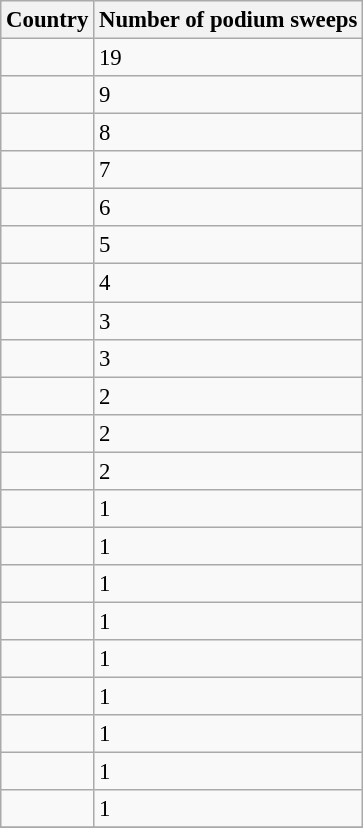<table class="wikitable" style="font-size:95%">
<tr>
<th>Country</th>
<th>Number of podium sweeps</th>
</tr>
<tr>
<td></td>
<td>19</td>
</tr>
<tr>
<td></td>
<td>9</td>
</tr>
<tr>
<td></td>
<td>8</td>
</tr>
<tr>
<td></td>
<td>7</td>
</tr>
<tr>
<td></td>
<td>6</td>
</tr>
<tr>
<td></td>
<td>5</td>
</tr>
<tr>
<td></td>
<td>4</td>
</tr>
<tr>
<td></td>
<td>3</td>
</tr>
<tr>
<td></td>
<td>3</td>
</tr>
<tr>
<td></td>
<td>2</td>
</tr>
<tr>
<td></td>
<td>2</td>
</tr>
<tr>
<td></td>
<td>2</td>
</tr>
<tr>
<td></td>
<td>1</td>
</tr>
<tr>
<td></td>
<td>1</td>
</tr>
<tr>
<td></td>
<td>1</td>
</tr>
<tr>
<td></td>
<td>1</td>
</tr>
<tr>
<td></td>
<td>1</td>
</tr>
<tr>
<td></td>
<td>1</td>
</tr>
<tr>
<td></td>
<td>1</td>
</tr>
<tr>
<td></td>
<td>1</td>
</tr>
<tr>
<td></td>
<td>1</td>
</tr>
<tr>
</tr>
</table>
